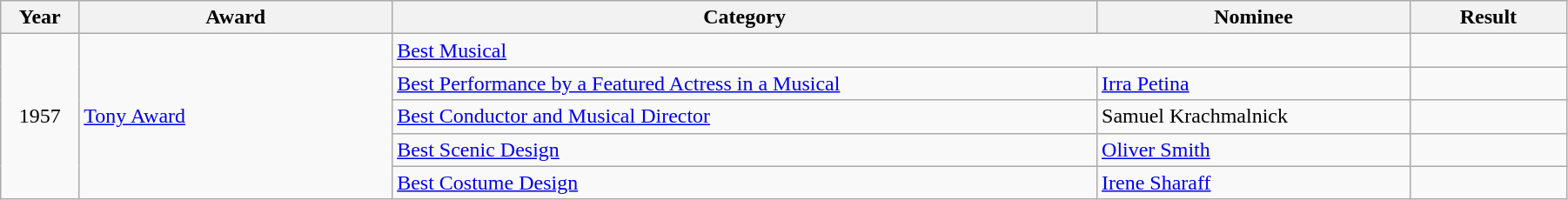<table class="wikitable" style="width:95%;">
<tr>
<th style="width:5%;">Year</th>
<th style="width:20%;">Award</th>
<th style="width:45%;">Category</th>
<th style="width:20%;">Nominee</th>
<th style="width:10%;">Result</th>
</tr>
<tr>
<td rowspan="5" style="text-align:center;">1957</td>
<td rowspan="5"><a href='#'>Tony Award</a></td>
<td colspan="2"><a href='#'>Best Musical</a></td>
<td></td>
</tr>
<tr>
<td><a href='#'>Best Performance by a Featured Actress in a Musical</a></td>
<td><a href='#'>Irra Petina</a></td>
<td></td>
</tr>
<tr>
<td><a href='#'>Best Conductor and Musical Director</a></td>
<td>Samuel Krachmalnick</td>
<td></td>
</tr>
<tr>
<td><a href='#'>Best Scenic Design</a></td>
<td><a href='#'>Oliver Smith</a></td>
<td></td>
</tr>
<tr>
<td><a href='#'>Best Costume Design</a></td>
<td><a href='#'>Irene Sharaff</a></td>
<td></td>
</tr>
</table>
